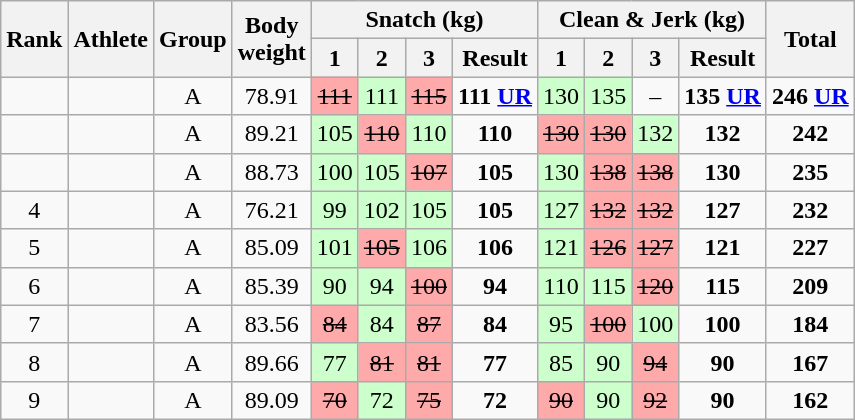<table class="wikitable sortable" style="text-align:center;">
<tr>
<th rowspan="2">Rank</th>
<th rowspan="2">Athlete</th>
<th rowspan="2">Group</th>
<th rowspan="2">Body<br>weight</th>
<th colspan="4">Snatch (kg)</th>
<th colspan="4">Clean & Jerk (kg)</th>
<th rowspan="2">Total</th>
</tr>
<tr>
<th>1</th>
<th>2</th>
<th>3</th>
<th>Result</th>
<th>1</th>
<th>2</th>
<th>3</th>
<th>Result</th>
</tr>
<tr>
<td></td>
<td align="left"></td>
<td>A</td>
<td>78.91</td>
<td bgcolor="ffaaaa"><s>111</s></td>
<td bgcolor="ccffcc">111</td>
<td bgcolor="ffaaaa"><s>115</s></td>
<td><strong>111 <a href='#'>UR</a></strong></td>
<td bgcolor="ccffcc">130</td>
<td bgcolor="ccffcc">135</td>
<td>–</td>
<td><strong>135 <a href='#'>UR</a></strong></td>
<td><strong>246 <a href='#'>UR</a></strong></td>
</tr>
<tr>
<td></td>
<td align="left"></td>
<td>A</td>
<td>89.21</td>
<td bgcolor="ccffcc">105</td>
<td bgcolor="ffaaaa"><s>110</s></td>
<td bgcolor="ccffcc">110</td>
<td><strong>110</strong></td>
<td bgcolor="ffaaaa"><s>130</s></td>
<td bgcolor="ffaaaa"><s>130</s></td>
<td bgcolor="ccffcc">132</td>
<td><strong>132</strong></td>
<td><strong>242</strong></td>
</tr>
<tr>
<td></td>
<td align="left"></td>
<td>A</td>
<td>88.73</td>
<td bgcolor="ccffcc">100</td>
<td bgcolor="ccffcc">105</td>
<td bgcolor="ffaaaa"><s>107</s></td>
<td><strong>105</strong></td>
<td bgcolor="ccffcc">130</td>
<td bgcolor="ffaaaa"><s>138</s></td>
<td bgcolor="ffaaaa"><s>138</s></td>
<td><strong>130</strong></td>
<td><strong>235</strong></td>
</tr>
<tr>
<td>4</td>
<td align="left"></td>
<td>A</td>
<td>76.21</td>
<td bgcolor="ccffcc">99</td>
<td bgcolor="ccffcc">102</td>
<td bgcolor="ccffcc">105</td>
<td><strong>105</strong></td>
<td bgcolor="ccffcc">127</td>
<td bgcolor="ffaaaa"><s>132</s></td>
<td bgcolor="ffaaaa"><s>132</s></td>
<td><strong>127</strong></td>
<td><strong>232</strong></td>
</tr>
<tr>
<td>5</td>
<td align="left"></td>
<td>A</td>
<td>85.09</td>
<td bgcolor="ccffcc">101</td>
<td bgcolor="ffaaaa"><s>105</s></td>
<td bgcolor="ccffcc">106</td>
<td><strong>106</strong></td>
<td bgcolor="ccffcc">121</td>
<td bgcolor="ffaaaa"><s>126</s></td>
<td bgcolor="ffaaaa"><s>127</s></td>
<td><strong>121</strong></td>
<td><strong>227</strong></td>
</tr>
<tr>
<td>6</td>
<td align="left"></td>
<td>A</td>
<td>85.39</td>
<td bgcolor="ccffcc">90</td>
<td bgcolor="ccffcc">94</td>
<td bgcolor="ffaaaa"><s>100</s></td>
<td><strong>94</strong></td>
<td bgcolor="ccffcc">110</td>
<td bgcolor="ccffcc">115</td>
<td bgcolor="ffaaaa"><s>120</s></td>
<td><strong>115</strong></td>
<td><strong>209</strong></td>
</tr>
<tr>
<td>7</td>
<td align="left"></td>
<td>A</td>
<td>83.56</td>
<td bgcolor="ffaaaa"><s>84</s></td>
<td bgcolor="ccffcc">84</td>
<td bgcolor="ffaaaa"><s>87</s></td>
<td><strong>84</strong></td>
<td bgcolor="ccffcc">95</td>
<td bgcolor="ffaaaa"><s>100</s></td>
<td bgcolor="ccffcc">100</td>
<td><strong>100</strong></td>
<td><strong>184</strong></td>
</tr>
<tr>
<td>8</td>
<td align="left"></td>
<td>A</td>
<td>89.66</td>
<td bgcolor="ccffcc">77</td>
<td bgcolor="ffaaaa"><s>81</s></td>
<td bgcolor="ffaaaa"><s>81</s></td>
<td><strong>77</strong></td>
<td bgcolor="ccffcc">85</td>
<td bgcolor="ccffcc">90</td>
<td bgcolor="ffaaaa"><s>94</s></td>
<td><strong>90</strong></td>
<td><strong>167</strong></td>
</tr>
<tr>
<td>9</td>
<td align="left"></td>
<td>A</td>
<td>89.09</td>
<td bgcolor="ffaaaa"><s>70</s></td>
<td bgcolor="ccffcc">72</td>
<td bgcolor="ffaaaa"><s>75</s></td>
<td><strong>72</strong></td>
<td bgcolor="ffaaaa"><s>90</s></td>
<td bgcolor="ccffcc">90</td>
<td bgcolor="ffaaaa"><s>92</s></td>
<td><strong>90</strong></td>
<td><strong>162</strong></td>
</tr>
</table>
